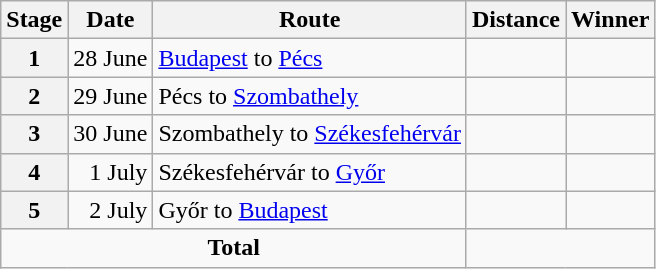<table class="wikitable">
<tr>
<th scope="col">Stage</th>
<th scope="col">Date</th>
<th scope="col">Route</th>
<th scope="col">Distance</th>
<th scope="col">Winner</th>
</tr>
<tr>
<th scope="col">1</th>
<td style="text-align:right;">28 June</td>
<td><a href='#'>Budapest</a> to <a href='#'>Pécs</a></td>
<td></td>
<td></td>
</tr>
<tr>
<th scope="col">2</th>
<td style="text-align:right;">29 June</td>
<td>Pécs to <a href='#'>Szombathely</a></td>
<td></td>
<td></td>
</tr>
<tr>
<th scope="col">3</th>
<td style="text-align:right;">30 June</td>
<td>Szombathely to <a href='#'>Székesfehérvár</a></td>
<td></td>
<td></td>
</tr>
<tr>
<th scope="col">4</th>
<td style="text-align:right;">1 July</td>
<td>Székesfehérvár to <a href='#'>Győr</a></td>
<td></td>
<td></td>
</tr>
<tr>
<th scope="col">5</th>
<td style="text-align:right;">2 July</td>
<td>Győr to <a href='#'>Budapest</a></td>
<td></td>
<td></td>
</tr>
<tr>
<td colspan="3" style="text-align:center"><strong>Total</strong></td>
<td colspan="2" style="text-align:center"><strong></strong></td>
</tr>
</table>
